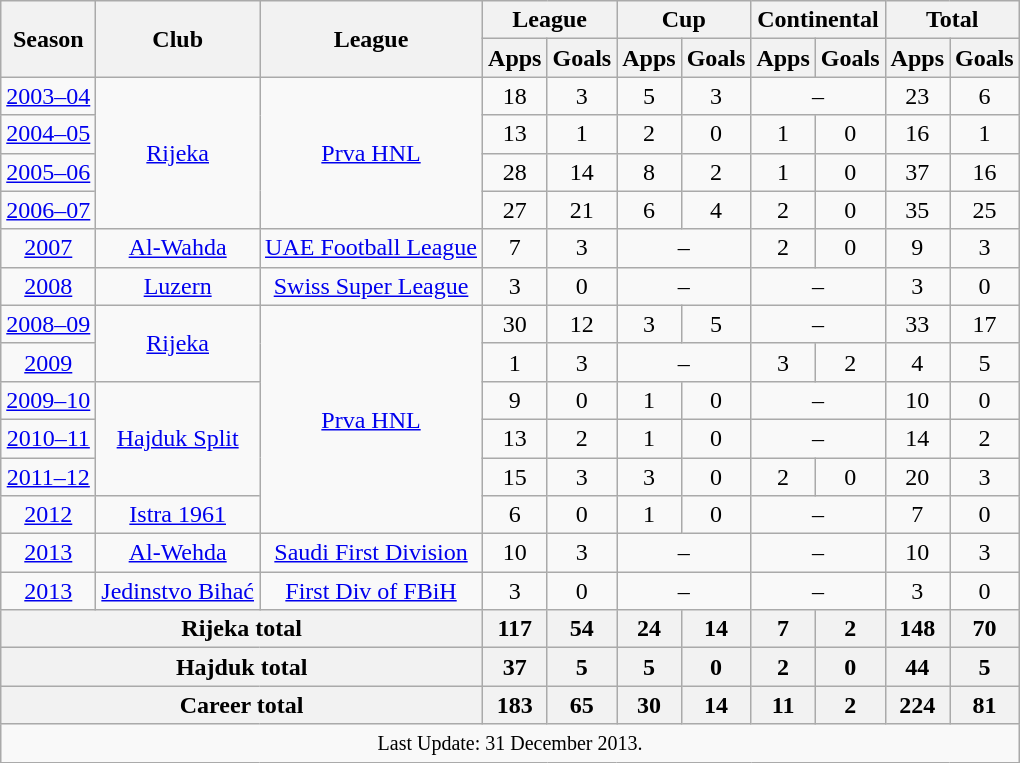<table class="wikitable" style="font-size:100%; text-align: center">
<tr>
<th rowspan="2">Season</th>
<th rowspan="2">Club</th>
<th rowspan="2">League</th>
<th colspan="2">League</th>
<th colspan="2">Cup</th>
<th colspan="2">Continental</th>
<th colspan="2">Total</th>
</tr>
<tr>
<th>Apps</th>
<th>Goals</th>
<th>Apps</th>
<th>Goals</th>
<th>Apps</th>
<th>Goals</th>
<th>Apps</th>
<th>Goals</th>
</tr>
<tr>
<td><a href='#'>2003–04</a></td>
<td rowspan="4" valign="center"><a href='#'>Rijeka</a></td>
<td rowspan="4" valign="center"><a href='#'>Prva HNL</a></td>
<td>18</td>
<td>3</td>
<td>5</td>
<td>3</td>
<td colspan="2">–</td>
<td>23</td>
<td>6</td>
</tr>
<tr>
<td><a href='#'>2004–05</a></td>
<td>13</td>
<td>1</td>
<td>2</td>
<td>0</td>
<td>1</td>
<td>0</td>
<td>16</td>
<td>1</td>
</tr>
<tr>
<td><a href='#'>2005–06</a></td>
<td>28</td>
<td>14</td>
<td>8</td>
<td>2</td>
<td>1</td>
<td>0</td>
<td>37</td>
<td>16</td>
</tr>
<tr>
<td><a href='#'>2006–07</a></td>
<td>27</td>
<td>21</td>
<td>6</td>
<td>4</td>
<td>2</td>
<td>0</td>
<td>35</td>
<td>25</td>
</tr>
<tr>
<td><a href='#'>2007</a></td>
<td valign="center"><a href='#'>Al-Wahda</a></td>
<td valign="center"><a href='#'>UAE Football League</a></td>
<td>7</td>
<td>3</td>
<td colspan="2">–</td>
<td>2</td>
<td>0</td>
<td>9</td>
<td>3</td>
</tr>
<tr>
<td><a href='#'>2008</a></td>
<td valign="center"><a href='#'>Luzern</a></td>
<td valign="center"><a href='#'>Swiss Super League</a></td>
<td>3</td>
<td>0</td>
<td colspan="2">–</td>
<td colspan="2">–</td>
<td>3</td>
<td>0</td>
</tr>
<tr>
<td><a href='#'>2008–09</a></td>
<td rowspan="2" valign="center"><a href='#'>Rijeka</a></td>
<td rowspan="6" valign="center"><a href='#'>Prva HNL</a></td>
<td>30</td>
<td>12</td>
<td>3</td>
<td>5</td>
<td colspan="2">–</td>
<td>33</td>
<td>17</td>
</tr>
<tr>
<td><a href='#'>2009</a></td>
<td>1</td>
<td>3</td>
<td colspan="2">–</td>
<td>3</td>
<td>2</td>
<td>4</td>
<td>5</td>
</tr>
<tr>
<td><a href='#'>2009–10</a></td>
<td rowspan="3" valign="center"><a href='#'>Hajduk Split</a></td>
<td>9</td>
<td>0</td>
<td>1</td>
<td>0</td>
<td colspan="2">–</td>
<td>10</td>
<td>0</td>
</tr>
<tr>
<td><a href='#'>2010–11</a></td>
<td>13</td>
<td>2</td>
<td>1</td>
<td>0</td>
<td colspan="2">–</td>
<td>14</td>
<td>2</td>
</tr>
<tr>
<td><a href='#'>2011–12</a></td>
<td>15</td>
<td>3</td>
<td>3</td>
<td>0</td>
<td>2</td>
<td>0</td>
<td>20</td>
<td>3</td>
</tr>
<tr>
<td><a href='#'>2012</a></td>
<td valign="center"><a href='#'>Istra 1961</a></td>
<td>6</td>
<td>0</td>
<td>1</td>
<td>0</td>
<td colspan="2">–</td>
<td>7</td>
<td>0</td>
</tr>
<tr>
<td><a href='#'>2013</a></td>
<td valign="center"><a href='#'>Al-Wehda</a></td>
<td valign="center"><a href='#'>Saudi First Division</a></td>
<td>10</td>
<td>3</td>
<td colspan="2">–</td>
<td colspan="2">–</td>
<td>10</td>
<td>3</td>
</tr>
<tr>
<td><a href='#'>2013</a></td>
<td valign="center"><a href='#'>Jedinstvo Bihać</a></td>
<td valign="center"><a href='#'>First Div of FBiH</a></td>
<td>3</td>
<td>0</td>
<td colspan="2">–</td>
<td colspan="2">–</td>
<td>3</td>
<td>0</td>
</tr>
<tr>
<th colspan="3" valign="center">Rijeka total</th>
<th>117</th>
<th>54</th>
<th>24</th>
<th>14</th>
<th>7</th>
<th>2</th>
<th>148</th>
<th>70</th>
</tr>
<tr>
<th colspan="3" valign="center">Hajduk total</th>
<th>37</th>
<th>5</th>
<th>5</th>
<th>0</th>
<th>2</th>
<th>0</th>
<th>44</th>
<th>5</th>
</tr>
<tr>
<th colspan=3>Career total</th>
<th>183</th>
<th>65</th>
<th>30</th>
<th>14</th>
<th>11</th>
<th>2</th>
<th>224</th>
<th>81</th>
</tr>
<tr>
<td colspan="11"><small>Last Update: 31 December 2013.</small></td>
</tr>
</table>
